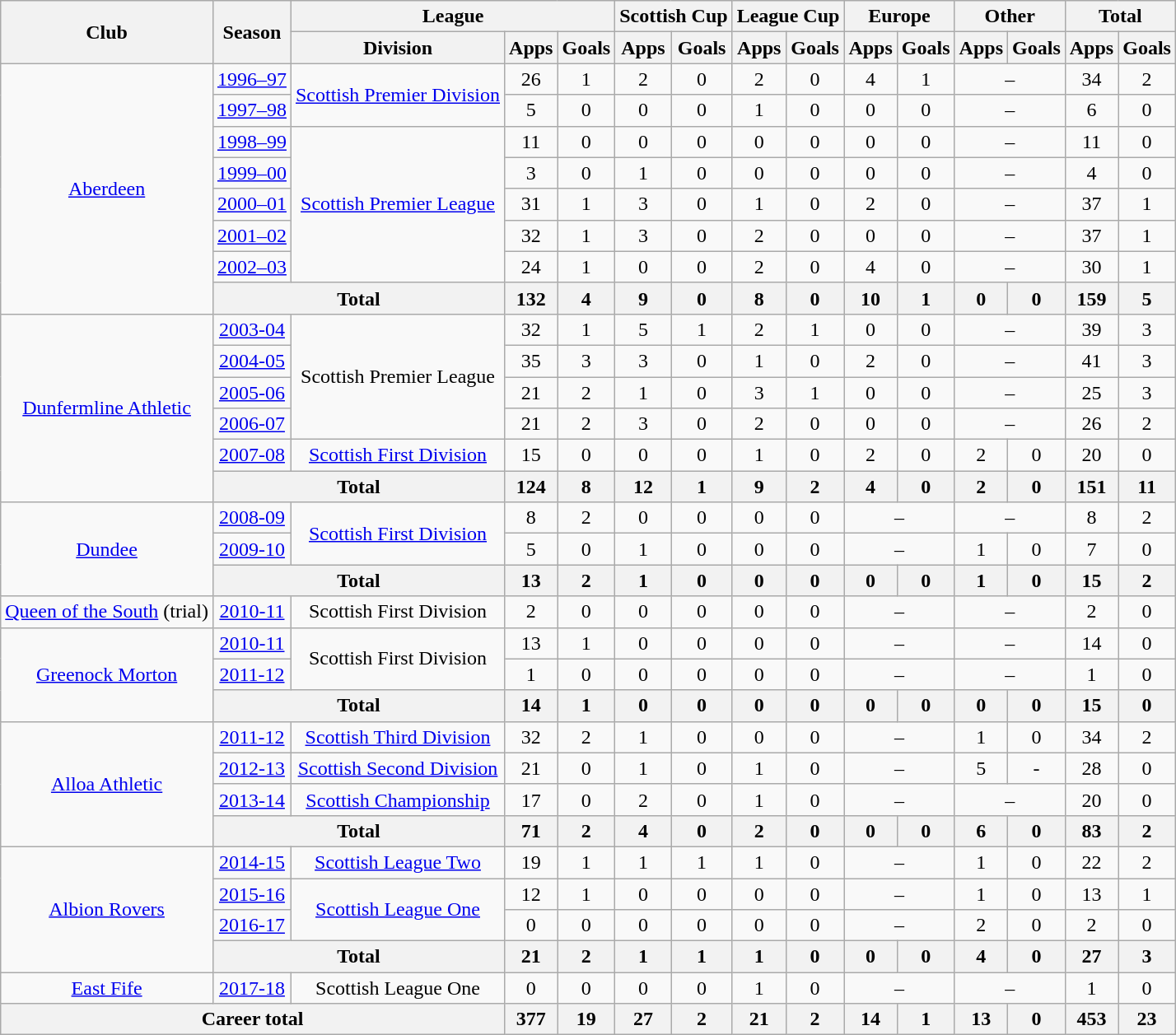<table class="wikitable" style="text-align:center">
<tr>
<th rowspan="2">Club</th>
<th rowspan="2">Season</th>
<th colspan="3">League</th>
<th colspan="2">Scottish Cup</th>
<th colspan="2">League Cup</th>
<th colspan="2">Europe</th>
<th colspan="2">Other</th>
<th colspan="2">Total</th>
</tr>
<tr>
<th>Division</th>
<th>Apps</th>
<th>Goals</th>
<th>Apps</th>
<th>Goals</th>
<th>Apps</th>
<th>Goals</th>
<th>Apps</th>
<th>Goals</th>
<th>Apps</th>
<th>Goals</th>
<th>Apps</th>
<th>Goals</th>
</tr>
<tr>
<td rowspan="8"><a href='#'>Aberdeen</a></td>
<td><a href='#'>1996–97</a></td>
<td rowspan="2"><a href='#'>Scottish Premier Division</a></td>
<td>26</td>
<td>1</td>
<td>2</td>
<td>0</td>
<td>2</td>
<td>0</td>
<td>4</td>
<td>1</td>
<td colspan="2">–</td>
<td>34</td>
<td>2</td>
</tr>
<tr>
<td><a href='#'>1997–98</a></td>
<td>5</td>
<td>0</td>
<td>0</td>
<td>0</td>
<td>1</td>
<td>0</td>
<td>0</td>
<td>0</td>
<td colspan="2">–</td>
<td>6</td>
<td>0</td>
</tr>
<tr>
<td><a href='#'>1998–99</a></td>
<td rowspan="5"><a href='#'>Scottish Premier League</a></td>
<td>11</td>
<td>0</td>
<td>0</td>
<td>0</td>
<td>0</td>
<td>0</td>
<td>0</td>
<td>0</td>
<td colspan="2">–</td>
<td>11</td>
<td>0</td>
</tr>
<tr>
<td><a href='#'>1999–00</a></td>
<td>3</td>
<td>0</td>
<td>1</td>
<td>0</td>
<td>0</td>
<td>0</td>
<td>0</td>
<td>0</td>
<td colspan="2">–</td>
<td>4</td>
<td>0</td>
</tr>
<tr>
<td><a href='#'>2000–01</a></td>
<td>31</td>
<td>1</td>
<td>3</td>
<td>0</td>
<td>1</td>
<td>0</td>
<td>2</td>
<td>0</td>
<td colspan="2">–</td>
<td>37</td>
<td>1</td>
</tr>
<tr>
<td><a href='#'>2001–02</a></td>
<td>32</td>
<td>1</td>
<td>3</td>
<td>0</td>
<td>2</td>
<td>0</td>
<td>0</td>
<td>0</td>
<td colspan="2">–</td>
<td>37</td>
<td>1</td>
</tr>
<tr>
<td><a href='#'>2002–03</a></td>
<td>24</td>
<td>1</td>
<td>0</td>
<td>0</td>
<td>2</td>
<td>0</td>
<td>4</td>
<td>0</td>
<td colspan="2">–</td>
<td>30</td>
<td>1</td>
</tr>
<tr>
<th colspan="2">Total</th>
<th>132</th>
<th>4</th>
<th>9</th>
<th>0</th>
<th>8</th>
<th>0</th>
<th>10</th>
<th>1</th>
<th>0</th>
<th>0</th>
<th>159</th>
<th>5</th>
</tr>
<tr>
<td rowspan="6"><a href='#'>Dunfermline Athletic</a></td>
<td><a href='#'>2003-04</a></td>
<td rowspan="4">Scottish Premier League</td>
<td>32</td>
<td>1</td>
<td>5</td>
<td>1</td>
<td>2</td>
<td>1</td>
<td>0</td>
<td>0</td>
<td colspan="2">–</td>
<td>39</td>
<td>3</td>
</tr>
<tr>
<td><a href='#'>2004-05</a></td>
<td>35</td>
<td>3</td>
<td>3</td>
<td>0</td>
<td>1</td>
<td>0</td>
<td>2</td>
<td>0</td>
<td colspan="2">–</td>
<td>41</td>
<td>3</td>
</tr>
<tr>
<td><a href='#'>2005-06</a></td>
<td>21</td>
<td>2</td>
<td>1</td>
<td>0</td>
<td>3</td>
<td>1</td>
<td>0</td>
<td>0</td>
<td colspan="2">–</td>
<td>25</td>
<td>3</td>
</tr>
<tr>
<td><a href='#'>2006-07</a></td>
<td>21</td>
<td>2</td>
<td>3</td>
<td>0</td>
<td>2</td>
<td>0</td>
<td>0</td>
<td>0</td>
<td colspan="2">–</td>
<td>26</td>
<td>2</td>
</tr>
<tr>
<td><a href='#'>2007-08</a></td>
<td><a href='#'>Scottish First Division</a></td>
<td>15</td>
<td>0</td>
<td>0</td>
<td>0</td>
<td>1</td>
<td>0</td>
<td>2</td>
<td>0</td>
<td>2</td>
<td>0</td>
<td>20</td>
<td>0</td>
</tr>
<tr>
<th colspan="2">Total</th>
<th>124</th>
<th>8</th>
<th>12</th>
<th>1</th>
<th>9</th>
<th>2</th>
<th>4</th>
<th>0</th>
<th>2</th>
<th>0</th>
<th>151</th>
<th>11</th>
</tr>
<tr>
<td rowspan="3"><a href='#'>Dundee</a></td>
<td><a href='#'>2008-09</a></td>
<td rowspan="2"><a href='#'>Scottish First Division</a></td>
<td>8</td>
<td>2</td>
<td>0</td>
<td>0</td>
<td>0</td>
<td>0</td>
<td colspan="2">–</td>
<td colspan="2">–</td>
<td>8</td>
<td>2</td>
</tr>
<tr>
<td><a href='#'>2009-10</a></td>
<td>5</td>
<td>0</td>
<td>1</td>
<td>0</td>
<td>0</td>
<td>0</td>
<td colspan="2">–</td>
<td>1</td>
<td>0</td>
<td>7</td>
<td>0</td>
</tr>
<tr>
<th colspan="2">Total</th>
<th>13</th>
<th>2</th>
<th>1</th>
<th>0</th>
<th>0</th>
<th>0</th>
<th>0</th>
<th>0</th>
<th>1</th>
<th>0</th>
<th>15</th>
<th>2</th>
</tr>
<tr>
<td><a href='#'>Queen of the South</a> (trial)</td>
<td><a href='#'>2010-11</a></td>
<td>Scottish First Division</td>
<td>2</td>
<td>0</td>
<td>0</td>
<td>0</td>
<td>0</td>
<td>0</td>
<td colspan="2">–</td>
<td colspan="2">–</td>
<td>2</td>
<td>0</td>
</tr>
<tr>
<td rowspan="3"><a href='#'>Greenock Morton</a></td>
<td><a href='#'>2010-11</a></td>
<td rowspan="2">Scottish First Division</td>
<td>13</td>
<td>1</td>
<td>0</td>
<td>0</td>
<td>0</td>
<td>0</td>
<td colspan="2">–</td>
<td colspan="2">–</td>
<td>14</td>
<td>0</td>
</tr>
<tr>
<td><a href='#'>2011-12</a></td>
<td>1</td>
<td>0</td>
<td>0</td>
<td>0</td>
<td>0</td>
<td>0</td>
<td colspan="2">–</td>
<td colspan="2">–</td>
<td>1</td>
<td>0</td>
</tr>
<tr>
<th colspan="2">Total</th>
<th>14</th>
<th>1</th>
<th>0</th>
<th>0</th>
<th>0</th>
<th>0</th>
<th>0</th>
<th>0</th>
<th>0</th>
<th>0</th>
<th>15</th>
<th>0</th>
</tr>
<tr>
<td rowspan="4"><a href='#'>Alloa Athletic</a></td>
<td><a href='#'>2011-12</a></td>
<td><a href='#'>Scottish Third Division</a></td>
<td>32</td>
<td>2</td>
<td>1</td>
<td>0</td>
<td>0</td>
<td>0</td>
<td colspan="2">–</td>
<td>1</td>
<td>0</td>
<td>34</td>
<td>2</td>
</tr>
<tr>
<td><a href='#'>2012-13</a></td>
<td><a href='#'>Scottish Second Division</a></td>
<td>21</td>
<td>0</td>
<td>1</td>
<td>0</td>
<td>1</td>
<td>0</td>
<td colspan="2">–</td>
<td>5</td>
<td>-</td>
<td>28</td>
<td>0</td>
</tr>
<tr>
<td><a href='#'>2013-14</a></td>
<td><a href='#'>Scottish Championship</a></td>
<td>17</td>
<td>0</td>
<td>2</td>
<td>0</td>
<td>1</td>
<td>0</td>
<td colspan="2">–</td>
<td colspan="2">–</td>
<td>20</td>
<td>0</td>
</tr>
<tr>
<th colspan="2">Total</th>
<th>71</th>
<th>2</th>
<th>4</th>
<th>0</th>
<th>2</th>
<th>0</th>
<th>0</th>
<th>0</th>
<th>6</th>
<th>0</th>
<th>83</th>
<th>2</th>
</tr>
<tr>
<td rowspan="4"><a href='#'>Albion Rovers</a></td>
<td><a href='#'>2014-15</a></td>
<td><a href='#'>Scottish League Two</a></td>
<td>19</td>
<td>1</td>
<td>1</td>
<td>1</td>
<td>1</td>
<td>0</td>
<td colspan="2">–</td>
<td>1</td>
<td>0</td>
<td>22</td>
<td>2</td>
</tr>
<tr>
<td><a href='#'>2015-16</a></td>
<td rowspan="2"><a href='#'>Scottish League One</a></td>
<td>12</td>
<td>1</td>
<td>0</td>
<td>0</td>
<td>0</td>
<td>0</td>
<td colspan="2">–</td>
<td>1</td>
<td>0</td>
<td>13</td>
<td>1</td>
</tr>
<tr>
<td><a href='#'>2016-17</a></td>
<td>0</td>
<td>0</td>
<td>0</td>
<td>0</td>
<td>0</td>
<td>0</td>
<td colspan="2">–</td>
<td>2</td>
<td>0</td>
<td>2</td>
<td>0</td>
</tr>
<tr>
<th colspan="2">Total</th>
<th>21</th>
<th>2</th>
<th>1</th>
<th>1</th>
<th>1</th>
<th>0</th>
<th>0</th>
<th>0</th>
<th>4</th>
<th>0</th>
<th>27</th>
<th>3</th>
</tr>
<tr>
<td><a href='#'>East Fife</a></td>
<td><a href='#'>2017-18</a></td>
<td>Scottish League One</td>
<td>0</td>
<td>0</td>
<td>0</td>
<td>0</td>
<td>1</td>
<td>0</td>
<td colspan="2">–</td>
<td colspan="2">–</td>
<td>1</td>
<td>0</td>
</tr>
<tr>
<th colspan="3">Career total</th>
<th>377</th>
<th>19</th>
<th>27</th>
<th>2</th>
<th>21</th>
<th>2</th>
<th>14</th>
<th>1</th>
<th>13</th>
<th>0</th>
<th>453</th>
<th>23</th>
</tr>
</table>
